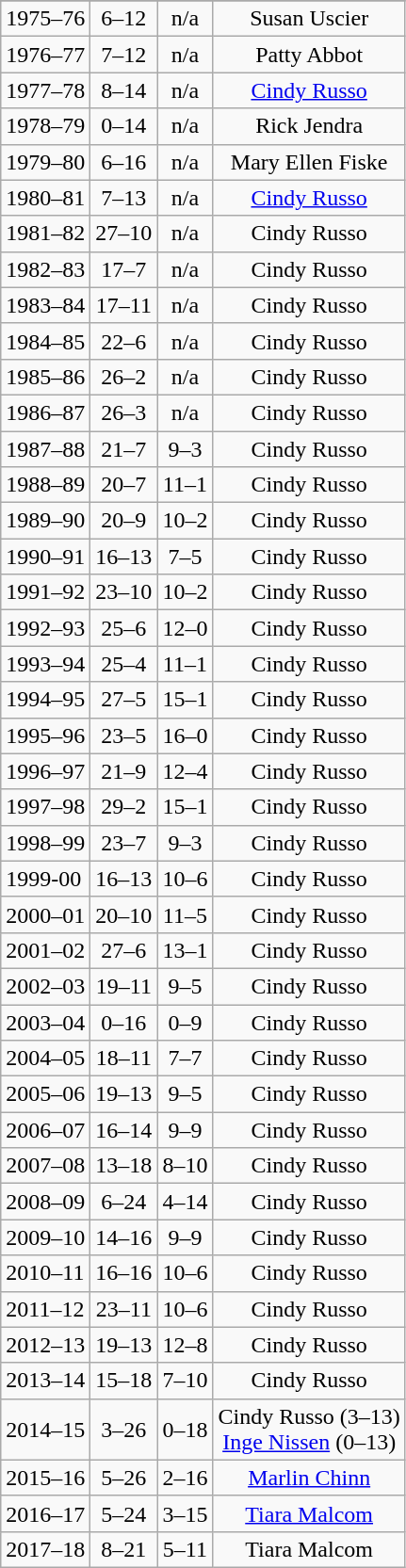<table class="wikitable" style="text-align:center">
<tr>
</tr>
<tr>
<td style="text-align:left">1975–76</td>
<td>6–12</td>
<td>n/a</td>
<td>Susan Uscier</td>
</tr>
<tr>
<td style="text-align:left">1976–77</td>
<td>7–12</td>
<td>n/a</td>
<td>Patty Abbot</td>
</tr>
<tr>
<td style="text-align:left">1977–78</td>
<td>8–14</td>
<td>n/a</td>
<td><a href='#'>Cindy Russo</a></td>
</tr>
<tr>
<td style="text-align:left">1978–79</td>
<td>0–14</td>
<td>n/a</td>
<td>Rick Jendra</td>
</tr>
<tr>
<td style="text-align:left">1979–80</td>
<td>6–16</td>
<td>n/a</td>
<td>Mary Ellen Fiske</td>
</tr>
<tr>
<td style="text-align:left">1980–81</td>
<td>7–13</td>
<td>n/a</td>
<td><a href='#'>Cindy Russo</a></td>
</tr>
<tr>
<td style="text-align:left">1981–82</td>
<td>27–10</td>
<td>n/a</td>
<td>Cindy Russo</td>
</tr>
<tr>
<td style="text-align:left">1982–83</td>
<td>17–7</td>
<td>n/a</td>
<td>Cindy Russo</td>
</tr>
<tr>
<td style="text-align:left">1983–84</td>
<td>17–11</td>
<td>n/a</td>
<td>Cindy Russo</td>
</tr>
<tr>
<td style="text-align:left">1984–85</td>
<td>22–6</td>
<td>n/a</td>
<td>Cindy Russo</td>
</tr>
<tr>
<td style="text-align:left">1985–86</td>
<td>26–2</td>
<td>n/a</td>
<td>Cindy Russo</td>
</tr>
<tr>
<td style="text-align:left">1986–87</td>
<td>26–3</td>
<td>n/a</td>
<td>Cindy Russo</td>
</tr>
<tr>
<td style="text-align:left">1987–88</td>
<td>21–7</td>
<td>9–3</td>
<td>Cindy Russo</td>
</tr>
<tr>
<td style="text-align:left">1988–89</td>
<td>20–7</td>
<td>11–1</td>
<td>Cindy Russo</td>
</tr>
<tr>
<td style="text-align:left">1989–90</td>
<td>20–9</td>
<td>10–2</td>
<td>Cindy Russo</td>
</tr>
<tr>
<td style="text-align:left">1990–91</td>
<td>16–13</td>
<td>7–5</td>
<td>Cindy Russo</td>
</tr>
<tr>
<td style="text-align:left">1991–92</td>
<td>23–10</td>
<td>10–2</td>
<td>Cindy Russo</td>
</tr>
<tr>
<td style="text-align:left">1992–93</td>
<td>25–6</td>
<td>12–0</td>
<td>Cindy Russo</td>
</tr>
<tr>
<td style="text-align:left">1993–94</td>
<td>25–4</td>
<td>11–1</td>
<td>Cindy Russo</td>
</tr>
<tr>
<td style="text-align:left">1994–95</td>
<td>27–5</td>
<td>15–1</td>
<td>Cindy Russo</td>
</tr>
<tr>
<td style="text-align:left">1995–96</td>
<td>23–5</td>
<td>16–0</td>
<td>Cindy Russo</td>
</tr>
<tr>
<td style="text-align:left">1996–97</td>
<td>21–9</td>
<td>12–4</td>
<td>Cindy Russo</td>
</tr>
<tr>
<td style="text-align:left">1997–98</td>
<td>29–2</td>
<td>15–1</td>
<td>Cindy Russo</td>
</tr>
<tr>
<td style="text-align:left">1998–99</td>
<td>23–7</td>
<td>9–3</td>
<td>Cindy Russo</td>
</tr>
<tr>
<td style="text-align:left">1999-00</td>
<td>16–13</td>
<td>10–6</td>
<td>Cindy Russo</td>
</tr>
<tr>
<td style="text-align:left">2000–01</td>
<td>20–10</td>
<td>11–5</td>
<td>Cindy Russo</td>
</tr>
<tr>
<td style="text-align:left">2001–02</td>
<td>27–6</td>
<td>13–1</td>
<td>Cindy Russo</td>
</tr>
<tr>
<td style="text-align:left">2002–03</td>
<td>19–11</td>
<td>9–5</td>
<td>Cindy Russo</td>
</tr>
<tr>
<td style="text-align:left">2003–04</td>
<td>0–16</td>
<td>0–9</td>
<td>Cindy Russo</td>
</tr>
<tr>
<td style="text-align:left">2004–05</td>
<td>18–11</td>
<td>7–7</td>
<td>Cindy Russo</td>
</tr>
<tr>
<td style="text-align:left">2005–06</td>
<td>19–13</td>
<td>9–5</td>
<td>Cindy Russo</td>
</tr>
<tr>
<td style="text-align:left">2006–07</td>
<td>16–14</td>
<td>9–9</td>
<td>Cindy Russo</td>
</tr>
<tr>
<td style="text-align:left">2007–08</td>
<td>13–18</td>
<td>8–10</td>
<td>Cindy Russo</td>
</tr>
<tr>
<td style="text-align:left">2008–09</td>
<td>6–24</td>
<td>4–14</td>
<td>Cindy Russo</td>
</tr>
<tr>
<td style="text-align:left">2009–10</td>
<td>14–16</td>
<td>9–9</td>
<td>Cindy Russo</td>
</tr>
<tr>
<td style="text-align:left">2010–11</td>
<td>16–16</td>
<td>10–6</td>
<td>Cindy Russo</td>
</tr>
<tr>
<td style="text-align:left">2011–12</td>
<td>23–11</td>
<td>10–6</td>
<td>Cindy Russo</td>
</tr>
<tr>
<td style="text-align:left">2012–13</td>
<td>19–13</td>
<td>12–8</td>
<td>Cindy Russo</td>
</tr>
<tr>
<td style="text-align:left">2013–14</td>
<td>15–18</td>
<td>7–10</td>
<td>Cindy Russo</td>
</tr>
<tr>
<td style="text-align:left">2014–15</td>
<td>3–26</td>
<td>0–18</td>
<td>Cindy Russo (3–13)<br><a href='#'>Inge Nissen</a> (0–13)</td>
</tr>
<tr>
<td style="text-align:left">2015–16</td>
<td>5–26</td>
<td>2–16</td>
<td><a href='#'>Marlin Chinn</a></td>
</tr>
<tr>
<td>2016–17</td>
<td>5–24</td>
<td>3–15</td>
<td><a href='#'>Tiara Malcom</a></td>
</tr>
<tr>
<td>2017–18</td>
<td>8–21</td>
<td>5–11</td>
<td>Tiara Malcom</td>
</tr>
</table>
